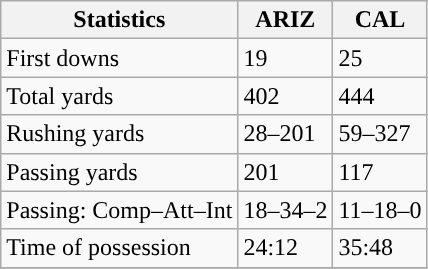<table class="wikitable" style="float: left;">
<tr>
<th>Statistics</th>
<th>ARIZ</th>
<th>CAL</th>
</tr>
<tr>
<td>First downs</td>
<td>19</td>
<td>25</td>
</tr>
<tr>
<td>Total yards</td>
<td>402</td>
<td>444</td>
</tr>
<tr>
<td>Rushing yards</td>
<td>28–201</td>
<td>59–327</td>
</tr>
<tr>
<td>Passing yards</td>
<td>201</td>
<td>117</td>
</tr>
<tr>
<td>Passing: Comp–Att–Int</td>
<td>18–34–2</td>
<td>11–18–0</td>
</tr>
<tr>
<td>Time of possession</td>
<td>24:12</td>
<td>35:48</td>
</tr>
<tr>
</tr>
</table>
